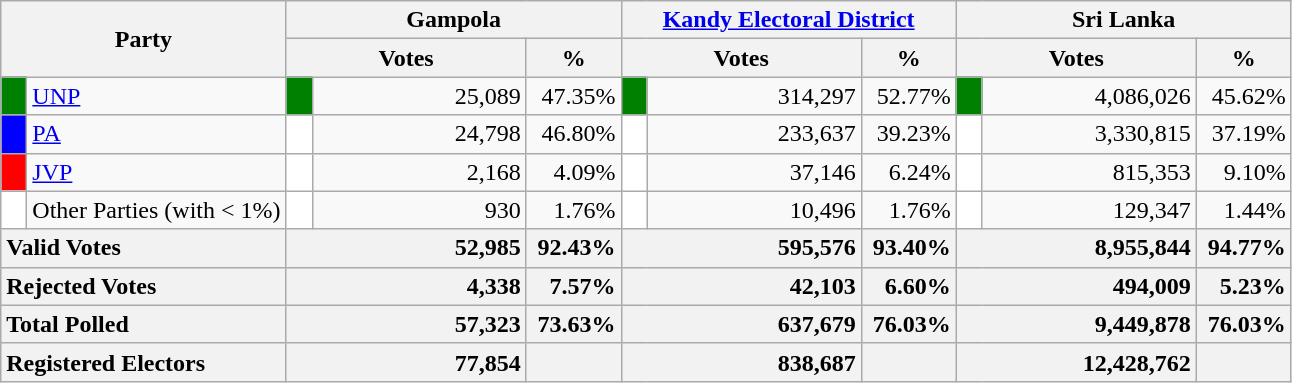<table class="wikitable">
<tr>
<th colspan="2" width="144px"rowspan="2">Party</th>
<th colspan="3" width="216px">Gampola</th>
<th colspan="3" width="216px"><a href='#'>Kandy Electoral District</a></th>
<th colspan="3" width="216px">Sri Lanka</th>
</tr>
<tr>
<th colspan="2" width="144px">Votes</th>
<th>%</th>
<th colspan="2" width="144px">Votes</th>
<th>%</th>
<th colspan="2" width="144px">Votes</th>
<th>%</th>
</tr>
<tr>
<td style="background-color:green;" width="10px"></td>
<td style="text-align:left;"><a href='#'>UNP</a></td>
<td style="background-color:green;" width="10px"></td>
<td style="text-align:right;">25,089</td>
<td style="text-align:right;">47.35%</td>
<td style="background-color:green;" width="10px"></td>
<td style="text-align:right;">314,297</td>
<td style="text-align:right;">52.77%</td>
<td style="background-color:green;" width="10px"></td>
<td style="text-align:right;">4,086,026</td>
<td style="text-align:right;">45.62%</td>
</tr>
<tr>
<td style="background-color:blue;" width="10px"></td>
<td style="text-align:left;"><a href='#'>PA</a></td>
<td style="background-color:white;" width="10px"></td>
<td style="text-align:right;">24,798</td>
<td style="text-align:right;">46.80%</td>
<td style="background-color:white;" width="10px"></td>
<td style="text-align:right;">233,637</td>
<td style="text-align:right;">39.23%</td>
<td style="background-color:white;" width="10px"></td>
<td style="text-align:right;">3,330,815</td>
<td style="text-align:right;">37.19%</td>
</tr>
<tr>
<td style="background-color:red;" width="10px"></td>
<td style="text-align:left;"><a href='#'>JVP</a></td>
<td style="background-color:white;" width="10px"></td>
<td style="text-align:right;">2,168</td>
<td style="text-align:right;">4.09%</td>
<td style="background-color:white;" width="10px"></td>
<td style="text-align:right;">37,146</td>
<td style="text-align:right;">6.24%</td>
<td style="background-color:white;" width="10px"></td>
<td style="text-align:right;">815,353</td>
<td style="text-align:right;">9.10%</td>
</tr>
<tr>
<td style="background-color:white;" width="10px"></td>
<td style="text-align:left;">Other Parties (with < 1%)</td>
<td style="background-color:white;" width="10px"></td>
<td style="text-align:right;">930</td>
<td style="text-align:right;">1.76%</td>
<td style="background-color:white;" width="10px"></td>
<td style="text-align:right;">10,496</td>
<td style="text-align:right;">1.76%</td>
<td style="background-color:white;" width="10px"></td>
<td style="text-align:right;">129,347</td>
<td style="text-align:right;">1.44%</td>
</tr>
<tr>
<th colspan="2" width="144px"style="text-align:left;">Valid Votes</th>
<th style="text-align:right;"colspan="2" width="144px">52,985</th>
<th style="text-align:right;">92.43%</th>
<th style="text-align:right;"colspan="2" width="144px">595,576</th>
<th style="text-align:right;">93.40%</th>
<th style="text-align:right;"colspan="2" width="144px">8,955,844</th>
<th style="text-align:right;">94.77%</th>
</tr>
<tr>
<th colspan="2" width="144px"style="text-align:left;">Rejected Votes</th>
<th style="text-align:right;"colspan="2" width="144px">4,338</th>
<th style="text-align:right;">7.57%</th>
<th style="text-align:right;"colspan="2" width="144px">42,103</th>
<th style="text-align:right;">6.60%</th>
<th style="text-align:right;"colspan="2" width="144px">494,009</th>
<th style="text-align:right;">5.23%</th>
</tr>
<tr>
<th colspan="2" width="144px"style="text-align:left;">Total Polled</th>
<th style="text-align:right;"colspan="2" width="144px">57,323</th>
<th style="text-align:right;">73.63%</th>
<th style="text-align:right;"colspan="2" width="144px">637,679</th>
<th style="text-align:right;">76.03%</th>
<th style="text-align:right;"colspan="2" width="144px">9,449,878</th>
<th style="text-align:right;">76.03%</th>
</tr>
<tr>
<th colspan="2" width="144px"style="text-align:left;">Registered Electors</th>
<th style="text-align:right;"colspan="2" width="144px">77,854</th>
<th></th>
<th style="text-align:right;"colspan="2" width="144px">838,687</th>
<th></th>
<th style="text-align:right;"colspan="2" width="144px">12,428,762</th>
<th></th>
</tr>
</table>
